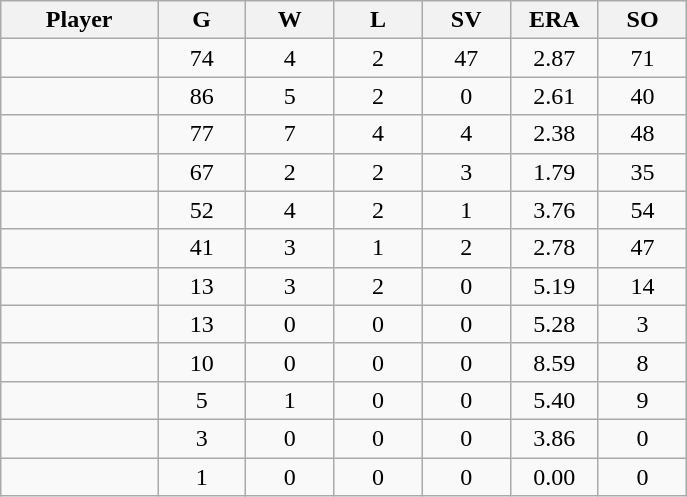<table class="wikitable sortable">
<tr>
<th bgcolor="#DDDDFF" width="16%">Player</th>
<th bgcolor="#DDDDFF" width="9%">G</th>
<th bgcolor="#DDDDFF" width="9%">W</th>
<th bgcolor="#DDDDFF" width="9%">L</th>
<th bgcolor="#DDDDFF" width="9%">SV</th>
<th bgcolor="#DDDDFF" width="9%">ERA</th>
<th bgcolor="#DDDDFF" width="9%">SO</th>
</tr>
<tr align="center">
<td></td>
<td>74</td>
<td>4</td>
<td>2</td>
<td>47</td>
<td>2.87</td>
<td>71</td>
</tr>
<tr align=center>
<td></td>
<td>86</td>
<td>5</td>
<td>2</td>
<td>0</td>
<td>2.61</td>
<td>40</td>
</tr>
<tr align="center">
<td></td>
<td>77</td>
<td>7</td>
<td>4</td>
<td>4</td>
<td>2.38</td>
<td>48</td>
</tr>
<tr align="center">
<td></td>
<td>67</td>
<td>2</td>
<td>2</td>
<td>3</td>
<td>1.79</td>
<td>35</td>
</tr>
<tr align="center">
<td></td>
<td>52</td>
<td>4</td>
<td>2</td>
<td>1</td>
<td>3.76</td>
<td>54</td>
</tr>
<tr align="center">
<td></td>
<td>41</td>
<td>3</td>
<td>1</td>
<td>2</td>
<td>2.78</td>
<td>47</td>
</tr>
<tr align="center">
<td></td>
<td>13</td>
<td>3</td>
<td>2</td>
<td>0</td>
<td>5.19</td>
<td>14</td>
</tr>
<tr align="center">
<td></td>
<td>13</td>
<td>0</td>
<td>0</td>
<td>0</td>
<td>5.28</td>
<td>3</td>
</tr>
<tr align="center">
<td></td>
<td>10</td>
<td>0</td>
<td>0</td>
<td>0</td>
<td>8.59</td>
<td>8</td>
</tr>
<tr align="center">
<td></td>
<td>5</td>
<td>1</td>
<td>0</td>
<td>0</td>
<td>5.40</td>
<td>9</td>
</tr>
<tr align="center">
<td></td>
<td>3</td>
<td>0</td>
<td>0</td>
<td>0</td>
<td>3.86</td>
<td>0</td>
</tr>
<tr align="center">
<td></td>
<td>1</td>
<td>0</td>
<td>0</td>
<td>0</td>
<td>0.00</td>
<td>0</td>
</tr>
</table>
